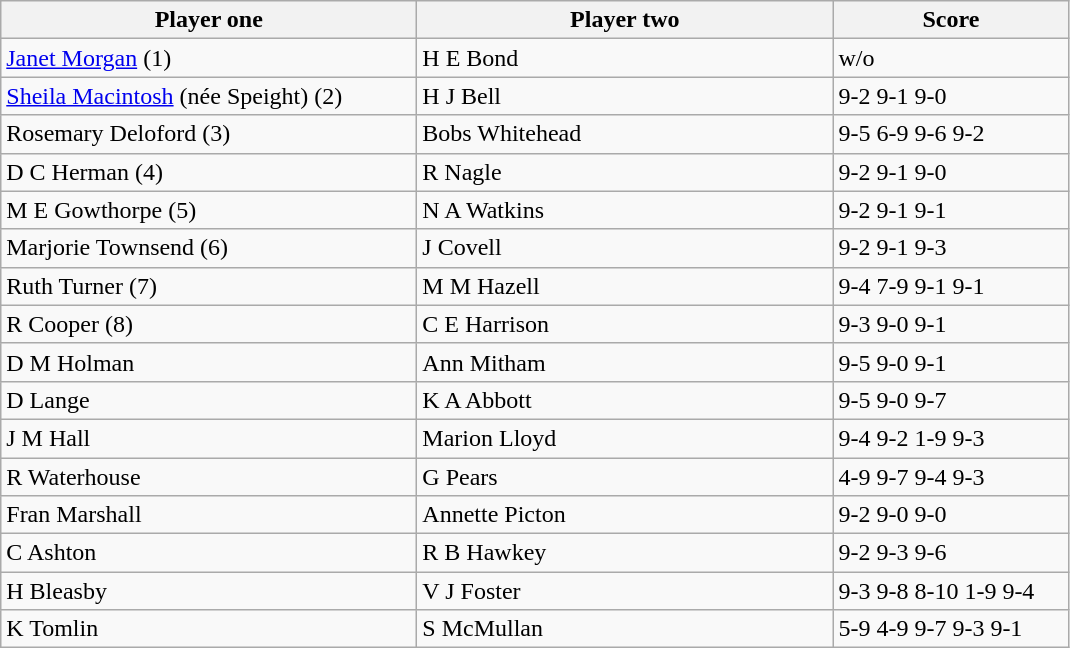<table class="wikitable">
<tr>
<th width=270>Player one</th>
<th width=270>Player two</th>
<th width=150>Score</th>
</tr>
<tr>
<td><a href='#'>Janet Morgan</a> (1)</td>
<td>H E Bond</td>
<td>w/o</td>
</tr>
<tr>
<td><a href='#'>Sheila Macintosh</a> (née Speight) (2)</td>
<td>H J Bell</td>
<td>9-2 9-1 9-0</td>
</tr>
<tr>
<td>Rosemary Deloford (3)</td>
<td>Bobs Whitehead</td>
<td>9-5 6-9 9-6 9-2</td>
</tr>
<tr>
<td>D C Herman (4)</td>
<td>R Nagle</td>
<td>9-2 9-1 9-0</td>
</tr>
<tr>
<td>M E Gowthorpe (5)</td>
<td>N A Watkins</td>
<td>9-2 9-1 9-1</td>
</tr>
<tr>
<td>Marjorie Townsend (6)</td>
<td>J Covell</td>
<td>9-2 9-1 9-3</td>
</tr>
<tr>
<td>Ruth Turner (7)</td>
<td>M M Hazell</td>
<td>9-4 7-9 9-1 9-1</td>
</tr>
<tr>
<td>R Cooper (8)</td>
<td>C E Harrison</td>
<td>9-3 9-0 9-1</td>
</tr>
<tr>
<td>D M Holman</td>
<td>Ann Mitham</td>
<td>9-5 9-0 9-1</td>
</tr>
<tr>
<td> D Lange</td>
<td>K A Abbott</td>
<td>9-5 9-0 9-7</td>
</tr>
<tr>
<td>J M Hall</td>
<td>Marion Lloyd</td>
<td>9-4 9-2 1-9 9-3</td>
</tr>
<tr>
<td>R Waterhouse</td>
<td>G Pears</td>
<td>4-9 9-7 9-4 9-3</td>
</tr>
<tr>
<td>Fran Marshall</td>
<td>Annette Picton</td>
<td>9-2 9-0 9-0</td>
</tr>
<tr>
<td>C Ashton</td>
<td>R B Hawkey</td>
<td>9-2 9-3 9-6</td>
</tr>
<tr>
<td>H Bleasby</td>
<td>V J Foster</td>
<td>9-3 9-8 8-10 1-9 9-4</td>
</tr>
<tr>
<td>K Tomlin</td>
<td>S McMullan</td>
<td>5-9 4-9 9-7 9-3 9-1</td>
</tr>
</table>
